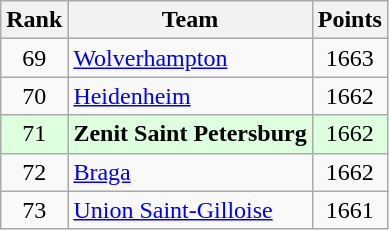<table class="wikitable" style="text-align: center;">
<tr>
<th>Rank</th>
<th>Team</th>
<th>Points</th>
</tr>
<tr>
<td>69</td>
<td align=left> <a href='#'>Wolverhampton</a></td>
<td>1663</td>
</tr>
<tr>
<td>70</td>
<td align=left> <a href='#'>Heidenheim</a></td>
<td>1662</td>
</tr>
<tr bgcolor="#ddffdd">
<td>71</td>
<td align=left> <strong>Zenit Saint Petersburg</strong></td>
<td>1662</td>
</tr>
<tr>
<td>72</td>
<td align=left> <a href='#'>Braga</a></td>
<td>1662</td>
</tr>
<tr>
<td>73</td>
<td align=left> <a href='#'>Union Saint-Gilloise</a></td>
<td>1661</td>
</tr>
</table>
